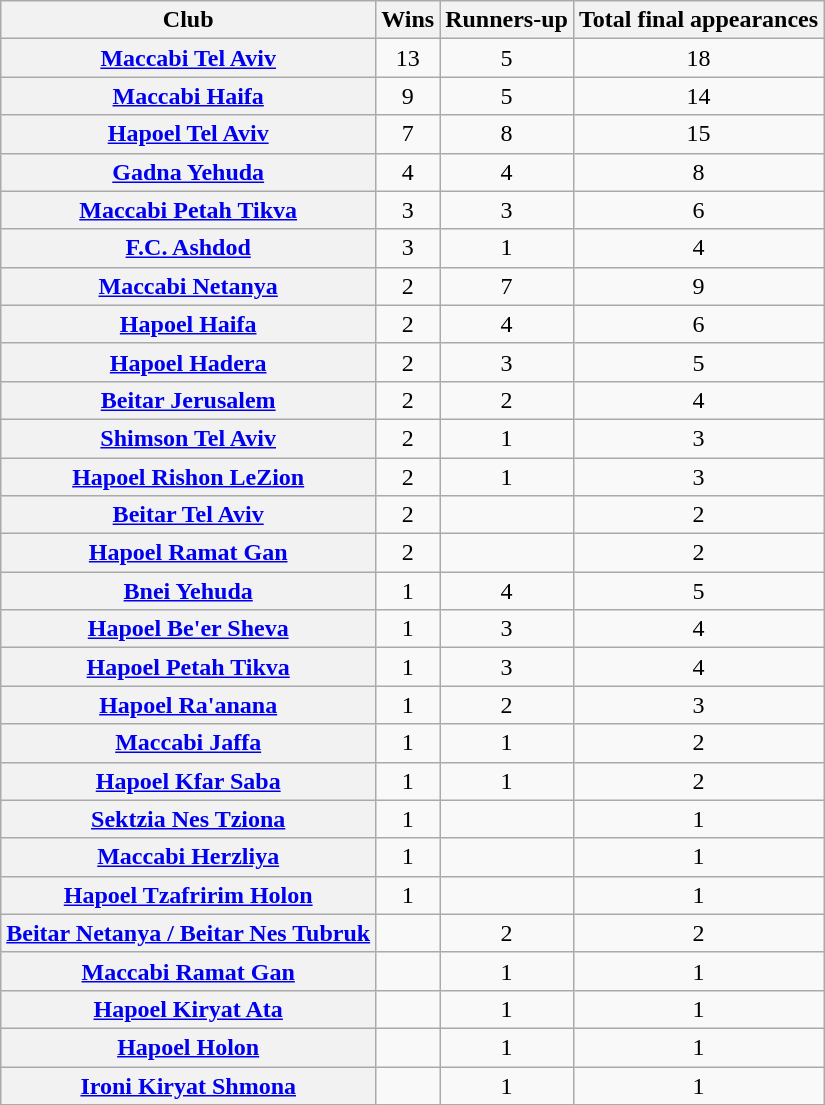<table class="wikitable sortable plainrowheaders" style="text-align:center">
<tr>
<th scope="col">Club</th>
<th scope="col">Wins</th>
<th scope="col">Runners-up</th>
<th scope="col">Total final appearances</th>
</tr>
<tr>
<th scope="row"><a href='#'>Maccabi Tel Aviv</a></th>
<td>13</td>
<td>5</td>
<td>18</td>
</tr>
<tr>
<th scope="row"><a href='#'>Maccabi Haifa</a></th>
<td>9</td>
<td>5</td>
<td>14</td>
</tr>
<tr>
<th scope="row"><a href='#'>Hapoel Tel Aviv</a></th>
<td>7</td>
<td>8</td>
<td>15</td>
</tr>
<tr>
<th scope="row"><a href='#'>Gadna Yehuda</a></th>
<td>4</td>
<td>4</td>
<td>8</td>
</tr>
<tr>
<th scope="row"><a href='#'>Maccabi Petah Tikva</a></th>
<td>3</td>
<td>3</td>
<td>6</td>
</tr>
<tr>
<th scope="row"><a href='#'>F.C. Ashdod</a></th>
<td>3</td>
<td>1</td>
<td>4</td>
</tr>
<tr>
<th scope="row"><a href='#'>Maccabi Netanya</a></th>
<td>2</td>
<td>7</td>
<td>9</td>
</tr>
<tr>
<th scope="row"><a href='#'>Hapoel Haifa</a></th>
<td>2</td>
<td>4</td>
<td>6</td>
</tr>
<tr>
<th scope="row"><a href='#'>Hapoel Hadera</a></th>
<td>2</td>
<td>3</td>
<td>5</td>
</tr>
<tr>
<th scope="row"><a href='#'>Beitar Jerusalem</a></th>
<td>2</td>
<td>2</td>
<td>4</td>
</tr>
<tr>
<th scope="row"><a href='#'>Shimson Tel Aviv</a></th>
<td>2</td>
<td>1</td>
<td>3</td>
</tr>
<tr>
<th scope="row"><a href='#'>Hapoel Rishon LeZion</a></th>
<td>2</td>
<td>1</td>
<td>3</td>
</tr>
<tr>
<th scope="row"><a href='#'>Beitar Tel Aviv</a></th>
<td>2</td>
<td></td>
<td>2</td>
</tr>
<tr>
<th scope="row"><a href='#'>Hapoel Ramat Gan</a></th>
<td>2</td>
<td></td>
<td>2</td>
</tr>
<tr>
<th scope="row"><a href='#'>Bnei Yehuda</a></th>
<td>1</td>
<td>4</td>
<td>5</td>
</tr>
<tr>
<th scope="row"><a href='#'>Hapoel Be'er Sheva</a></th>
<td>1</td>
<td>3</td>
<td>4</td>
</tr>
<tr>
<th scope="row"><a href='#'>Hapoel Petah Tikva</a></th>
<td>1</td>
<td>3</td>
<td>4</td>
</tr>
<tr>
<th scope="row"><a href='#'>Hapoel Ra'anana</a></th>
<td>1</td>
<td>2</td>
<td>3</td>
</tr>
<tr>
<th scope="row"><a href='#'>Maccabi Jaffa</a></th>
<td>1</td>
<td>1</td>
<td>2</td>
</tr>
<tr>
<th scope="row"><a href='#'>Hapoel Kfar Saba</a></th>
<td>1</td>
<td>1</td>
<td>2</td>
</tr>
<tr>
<th scope="row"><a href='#'>Sektzia Nes Tziona</a></th>
<td>1</td>
<td></td>
<td>1</td>
</tr>
<tr>
<th scope="row"><a href='#'>Maccabi Herzliya</a></th>
<td>1</td>
<td></td>
<td>1</td>
</tr>
<tr>
<th scope="row"><a href='#'>Hapoel Tzafririm Holon</a></th>
<td>1</td>
<td></td>
<td>1</td>
</tr>
<tr>
<th scope="row"><a href='#'>Beitar Netanya / Beitar Nes Tubruk</a></th>
<td></td>
<td>2</td>
<td>2</td>
</tr>
<tr>
<th scope="row"><a href='#'>Maccabi Ramat Gan</a></th>
<td></td>
<td>1</td>
<td>1</td>
</tr>
<tr>
<th scope="row"><a href='#'>Hapoel Kiryat Ata</a></th>
<td></td>
<td>1</td>
<td>1</td>
</tr>
<tr>
<th scope="row"><a href='#'>Hapoel Holon</a></th>
<td></td>
<td>1</td>
<td>1</td>
</tr>
<tr>
<th scope="row"><a href='#'>Ironi Kiryat Shmona</a></th>
<td></td>
<td>1</td>
<td>1</td>
</tr>
</table>
